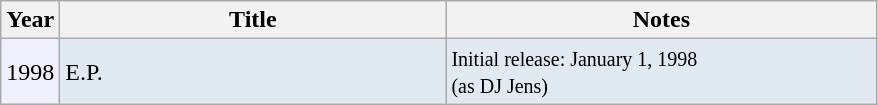<table class="wikitable">
<tr class="hintergrundfarbe8">
<th>Year</th>
<th width="250">Title</th>
<th width="280">Notes</th>
</tr>
<tr bgcolor="#E1E9F3">
<td bgcolor="#f0f0ff">1998</td>
<td>E.P.</td>
<td><small>Initial release: January 1, 1998<br>(as DJ Jens)</small></td>
</tr>
</table>
